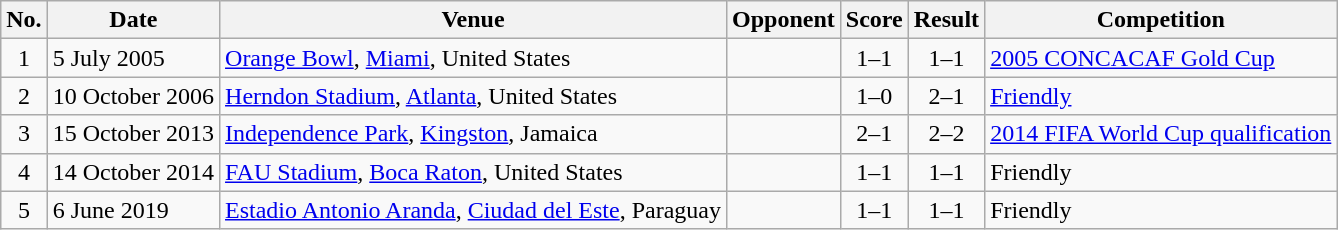<table class="wikitable sortable">
<tr>
<th scope="col">No.</th>
<th scope="col">Date</th>
<th scope="col">Venue</th>
<th scope="col">Opponent</th>
<th scope="col">Score</th>
<th scope="col">Result</th>
<th scope="col">Competition</th>
</tr>
<tr>
<td align="center">1</td>
<td>5 July 2005</td>
<td><a href='#'>Orange Bowl</a>, <a href='#'>Miami</a>, United States</td>
<td></td>
<td align="center">1–1</td>
<td align="center">1–1</td>
<td><a href='#'>2005 CONCACAF Gold Cup</a></td>
</tr>
<tr>
<td align="center">2</td>
<td>10 October 2006</td>
<td><a href='#'>Herndon Stadium</a>, <a href='#'>Atlanta</a>, United States</td>
<td></td>
<td align="center">1–0</td>
<td align="center">2–1</td>
<td><a href='#'>Friendly</a></td>
</tr>
<tr>
<td align="center">3</td>
<td>15 October 2013</td>
<td><a href='#'>Independence Park</a>, <a href='#'>Kingston</a>, Jamaica</td>
<td></td>
<td align="center">2–1</td>
<td align="center">2–2</td>
<td><a href='#'>2014 FIFA World Cup qualification</a></td>
</tr>
<tr>
<td align="center">4</td>
<td>14 October 2014</td>
<td><a href='#'>FAU Stadium</a>, <a href='#'>Boca Raton</a>, United States</td>
<td></td>
<td align="center">1–1</td>
<td align="center">1–1</td>
<td>Friendly</td>
</tr>
<tr>
<td align="center">5</td>
<td>6 June 2019</td>
<td><a href='#'>Estadio Antonio Aranda</a>, <a href='#'>Ciudad del Este</a>, Paraguay</td>
<td></td>
<td align="center">1–1</td>
<td align="center">1–1</td>
<td>Friendly</td>
</tr>
</table>
